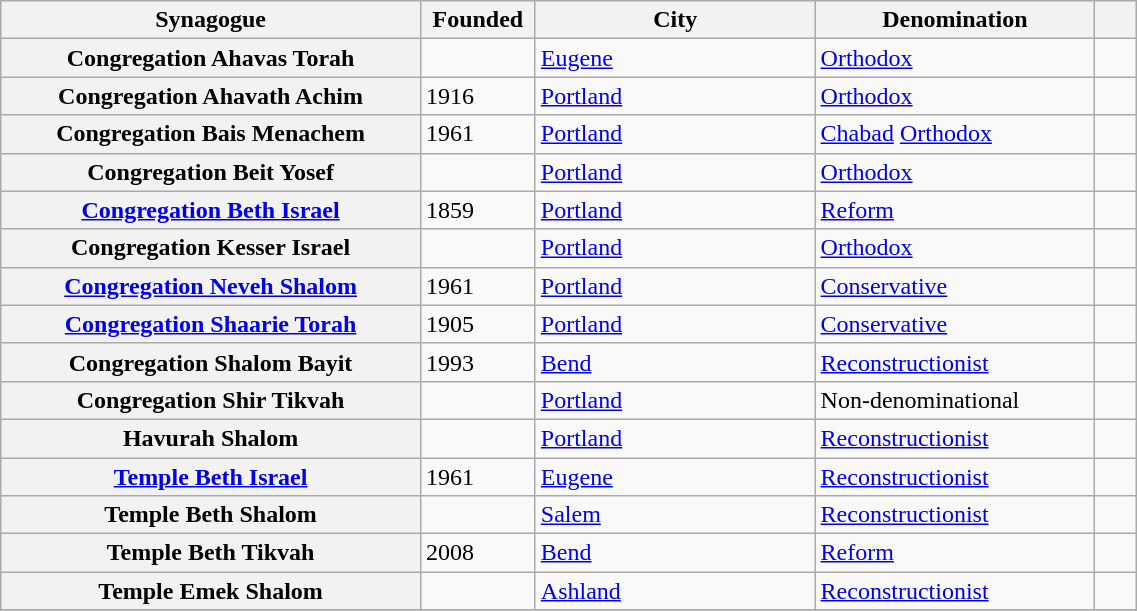<table class="wikitable plainrowheaders sortable" style="margin-right: 0; width:60%;">
<tr>
<th scope="col" width="30%">Synagogue</th>
<th scope="col" width="5%">Founded</th>
<th scope="col" width="20%">City</th>
<th scope="col" width="20%">Denomination</th>
<th scope="col" class="unsortable" width="3%"></th>
</tr>
<tr>
<th scope="row">Congregation Ahavas Torah</th>
<td></td>
<td><a href='#'>Eugene</a></td>
<td><a href='#'>Orthodox</a></td>
<td style="text-align:center;"></td>
</tr>
<tr>
<th scope="row">Congregation Ahavath Achim</th>
<td>1916</td>
<td><a href='#'>Portland</a></td>
<td><a href='#'>Orthodox</a></td>
<td style="text-align:center;"></td>
</tr>
<tr>
<th scope="row">Congregation Bais Menachem</th>
<td>1961</td>
<td><a href='#'>Portland</a></td>
<td><a href='#'>Chabad</a> <a href='#'>Orthodox</a></td>
<td style="text-align:center;"></td>
</tr>
<tr>
<th scope="row">Congregation Beit Yosef</th>
<td></td>
<td><a href='#'>Portland</a></td>
<td><a href='#'>Orthodox</a></td>
<td style="text-align:center;"></td>
</tr>
<tr>
<th scope="row"><a href='#'>Congregation Beth Israel</a></th>
<td>1859</td>
<td><a href='#'>Portland</a></td>
<td><a href='#'>Reform</a></td>
<td style="text-align:center;"></td>
</tr>
<tr>
<th scope="row" sortname="Kesser Israel">Congregation Kesser Israel</th>
<td></td>
<td><a href='#'>Portland</a></td>
<td><a href='#'>Orthodox</a></td>
<td style="text-align:center;"></td>
</tr>
<tr>
<th scope="row"><a href='#'>Congregation Neveh Shalom</a></th>
<td>1961</td>
<td><a href='#'>Portland</a></td>
<td><a href='#'>Conservative</a></td>
<td style="text-align:center;"></td>
</tr>
<tr>
<th scope="row"><a href='#'>Congregation Shaarie Torah</a></th>
<td>1905</td>
<td><a href='#'>Portland</a></td>
<td><a href='#'>Conservative</a></td>
<td style="text-align:center;"></td>
</tr>
<tr>
<th scope="row">Congregation Shalom Bayit</th>
<td>1993</td>
<td><a href='#'>Bend</a></td>
<td><a href='#'>Reconstructionist</a></td>
<td style="text-align:center;"></td>
</tr>
<tr>
<th scope="row">Congregation Shir Tikvah</th>
<td></td>
<td><a href='#'>Portland</a></td>
<td>Non-denominational</td>
<td style="text-align:center;"></td>
</tr>
<tr>
<th scope="row">Havurah Shalom</th>
<td></td>
<td><a href='#'>Portland</a></td>
<td><a href='#'>Reconstructionist</a></td>
<td style="text-align:center;"></td>
</tr>
<tr>
<th scope="row"><a href='#'>Temple Beth Israel</a></th>
<td>1961</td>
<td><a href='#'>Eugene</a></td>
<td><a href='#'>Reconstructionist</a></td>
<td style="text-align:center;"></td>
</tr>
<tr>
<th scope="row">Temple Beth Shalom</th>
<td></td>
<td><a href='#'>Salem</a></td>
<td><a href='#'>Reconstructionist</a></td>
<td style="text-align:center;"></td>
</tr>
<tr>
<th scope="row">Temple Beth Tikvah</th>
<td>2008</td>
<td><a href='#'>Bend</a></td>
<td><a href='#'>Reform</a></td>
<td style="text-align:center;"></td>
</tr>
<tr>
<th scope="row">Temple Emek Shalom</th>
<td></td>
<td><a href='#'>Ashland</a></td>
<td><a href='#'>Reconstructionist</a></td>
<td style="text-align:center;"></td>
</tr>
<tr>
</tr>
</table>
